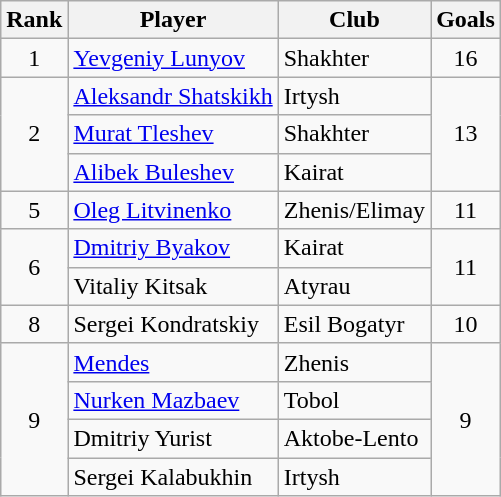<table class="wikitable" style="text-align:center;">
<tr>
<th>Rank</th>
<th>Player</th>
<th>Club</th>
<th>Goals</th>
</tr>
<tr>
<td rowspan="1">1</td>
<td align="left"> <a href='#'>Yevgeniy Lunyov</a></td>
<td align="left">Shakhter</td>
<td rowspan="1">16</td>
</tr>
<tr>
<td rowspan="3">2</td>
<td align="left"> <a href='#'>Aleksandr Shatskikh</a></td>
<td align="left">Irtysh</td>
<td rowspan="3">13</td>
</tr>
<tr>
<td align="left"> <a href='#'>Murat Tleshev</a></td>
<td align="left">Shakhter</td>
</tr>
<tr>
<td align="left"> <a href='#'>Alibek Buleshev</a></td>
<td align="left">Kairat</td>
</tr>
<tr>
<td rowspan="1">5</td>
<td align="left"> <a href='#'>Oleg Litvinenko</a></td>
<td align="left">Zhenis/Elimay</td>
<td rowspan="1">11</td>
</tr>
<tr>
<td rowspan="2">6</td>
<td align="left"> <a href='#'>Dmitriy Byakov</a></td>
<td align="left">Kairat</td>
<td rowspan="2">11</td>
</tr>
<tr>
<td align="left"> Vitaliy Kitsak</td>
<td align="left">Atyrau</td>
</tr>
<tr>
<td rowspan="1">8</td>
<td align="left"> Sergei Kondratskiy</td>
<td align="left">Esil Bogatyr</td>
<td rowspan="1">10</td>
</tr>
<tr>
<td rowspan="4">9</td>
<td align="left"> <a href='#'>Mendes</a></td>
<td align="left">Zhenis</td>
<td rowspan="4">9</td>
</tr>
<tr>
<td align="left"> <a href='#'>Nurken Mazbaev</a></td>
<td align="left">Tobol</td>
</tr>
<tr>
<td align="left"> Dmitriy Yurist</td>
<td align="left">Aktobe-Lento</td>
</tr>
<tr>
<td align="left"> Sergei Kalabukhin</td>
<td align="left">Irtysh</td>
</tr>
</table>
